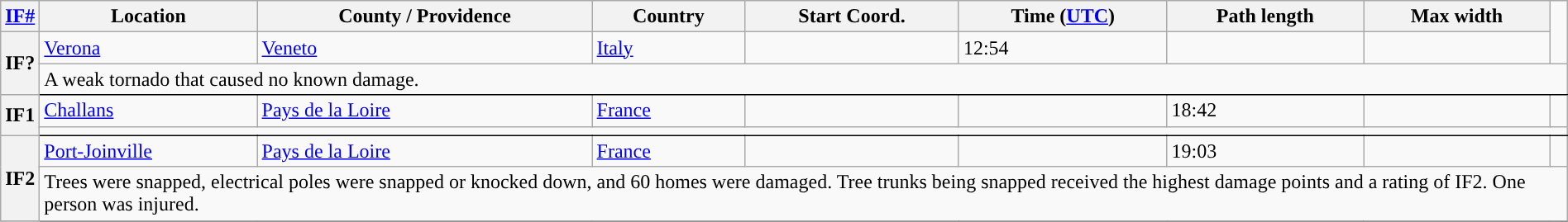<table class="wikitable sortable" style="width:100%;">
<tr>
<th scope="col" width="2%" align="center"><a href='#'>IF#</a></th>
<th scope="col" align="center" class="unsortable">Location</th>
<th scope="col" align="center" class="unsortable">County / Providence</th>
<th scope="col" align="center">Country</th>
<th scope="col" align="center">Start Coord.</th>
<th scope="col" align="center">Time (<a href='#'>UTC</a>)</th>
<th scope="col" align="center">Path length</th>
<th scope="col" align="center">Max width</th>
</tr>
<tr>
<th scope="row" rowspan="2" style="background-color:#">IF?</th>
<td><a href='#'>Verona</a></td>
<td><a href='#'>Veneto</a></td>
<td><a href='#'>Italy</a></td>
<td></td>
<td>12:54</td>
<td></td>
<td></td>
</tr>
<tr class="expand-child">
<td colspan="8" style=" border-bottom: 1px solid black;">A weak tornado that caused no known damage.</td>
</tr>
<tr>
<th scope="row" rowspan="2" style="background-color:#">IF1</th>
<td><a href='#'>Challans</a></td>
<td><a href='#'>Pays de la Loire</a></td>
<td><a href='#'>France</a></td>
<td></td>
<td></td>
<td>18:42</td>
<td></td>
<td></td>
</tr>
<tr class="expand-child">
<td colspan="8" style=" border-bottom: 1px solid black;"></td>
</tr>
<tr>
<th scope="row" rowspan="2" style="background-color:#">IF2</th>
<td><a href='#'>Port-Joinville</a></td>
<td><a href='#'>Pays de la Loire</a></td>
<td><a href='#'>France</a></td>
<td></td>
<td></td>
<td>19:03</td>
<td></td>
<td></td>
</tr>
<tr class="expand-child">
<td colspan="8" style=" border-bottom: 1px solid black;">Trees were snapped, electrical poles were snapped or knocked down, and 60 homes were damaged. Tree trunks being snapped received the highest damage points and a rating of IF2. One person was injured.</td>
</tr>
<tr>
</tr>
</table>
